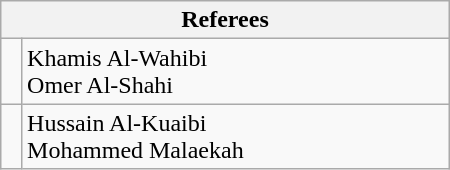<table class="wikitable" style="width:300px;">
<tr>
<th colspan=2>Referees</th>
</tr>
<tr>
<td align=left></td>
<td>Khamis Al-Wahibi <br> Omer Al-Shahi</td>
</tr>
<tr>
<td align=left></td>
<td>Hussain Al-Kuaibi <br> Mohammed Malaekah</td>
</tr>
</table>
